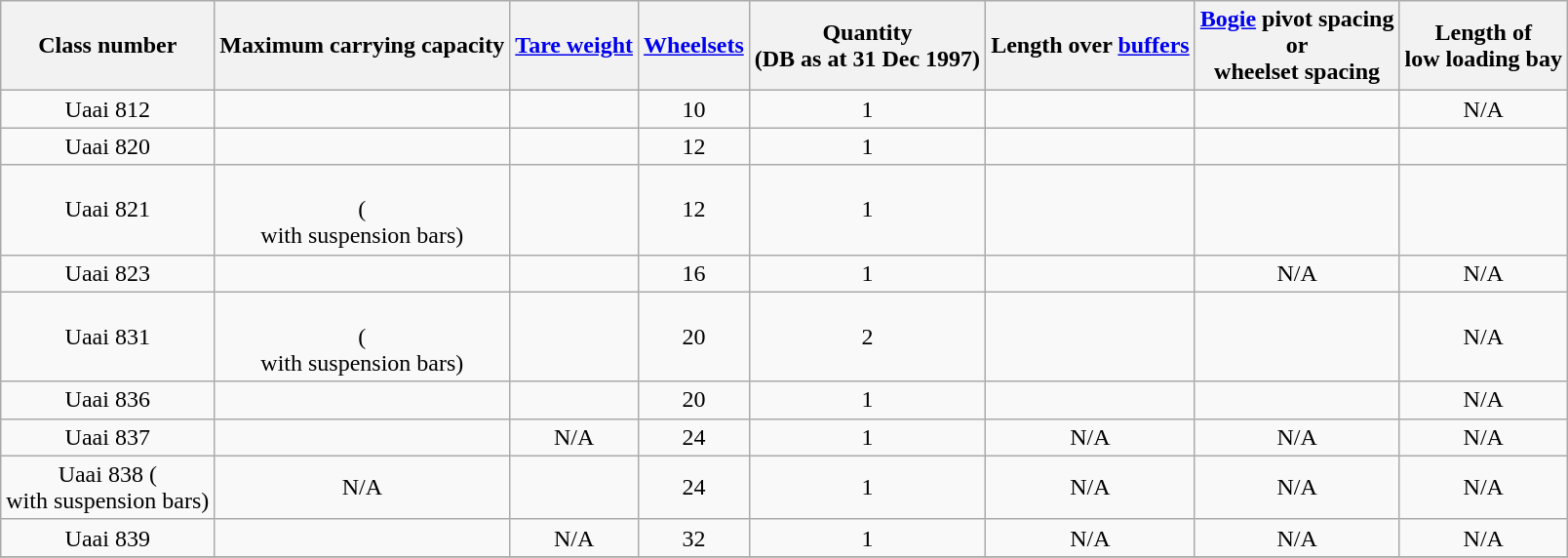<table class="wikitable" style="text-align:center">
<tr>
<th>Class number</th>
<th>Maximum carrying capacity</th>
<th><a href='#'>Tare weight</a></th>
<th><a href='#'>Wheelsets</a></th>
<th>Quantity<br>(DB as at 31 Dec 1997)</th>
<th>Length over <a href='#'>buffers</a></th>
<th><a href='#'>Bogie</a> pivot spacing <br> or<br> wheelset spacing</th>
<th>Length of<br> low loading bay</th>
</tr>
<tr>
<td>Uaai 812</td>
<td></td>
<td></td>
<td>10</td>
<td>1</td>
<td></td>
<td></td>
<td>N/A</td>
</tr>
<tr>
<td>Uaai 820 </td>
<td></td>
<td></td>
<td>12</td>
<td>1</td>
<td></td>
<td></td>
<td></td>
</tr>
<tr>
<td>Uaai 821 </td>
<td><br> (<br> with suspension bars)</td>
<td></td>
<td>12</td>
<td>1</td>
<td></td>
<td></td>
<td></td>
</tr>
<tr>
<td>Uaai 823 </td>
<td></td>
<td></td>
<td>16</td>
<td>1</td>
<td></td>
<td>N/A</td>
<td>N/A</td>
</tr>
<tr>
<td>Uaai 831</td>
<td><br> (<br> with suspension bars)</td>
<td></td>
<td>20</td>
<td>2</td>
<td></td>
<td> <br> </td>
<td>N/A</td>
</tr>
<tr>
<td>Uaai 836 </td>
<td></td>
<td></td>
<td>20</td>
<td>1</td>
<td></td>
<td></td>
<td>N/A</td>
</tr>
<tr>
<td>Uaai 837 </td>
<td></td>
<td>N/A</td>
<td>24</td>
<td>1</td>
<td>N/A</td>
<td>N/A</td>
<td>N/A</td>
</tr>
<tr>
<td>Uaai 838 (<br> with suspension bars)</td>
<td>N/A</td>
<td><br></td>
<td>24</td>
<td>1</td>
<td>N/A</td>
<td>N/A</td>
<td>N/A</td>
</tr>
<tr>
<td>Uaai 839</td>
<td></td>
<td>N/A</td>
<td>32</td>
<td>1</td>
<td>N/A</td>
<td>N/A</td>
<td>N/A</td>
</tr>
<tr>
</tr>
</table>
